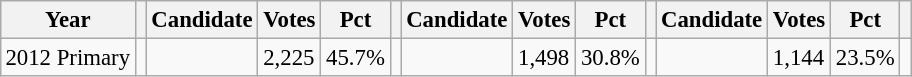<table class="wikitable" style="margin:0.5em ; font-size:95%">
<tr>
<th>Year</th>
<th></th>
<th>Candidate</th>
<th>Votes</th>
<th>Pct</th>
<th></th>
<th>Candidate</th>
<th>Votes</th>
<th>Pct</th>
<th></th>
<th>Candidate</th>
<th>Votes</th>
<th>Pct</th>
<th></th>
</tr>
<tr>
<td>2012 Primary</td>
<td></td>
<td></td>
<td>2,225</td>
<td>45.7%</td>
<td></td>
<td></td>
<td>1,498</td>
<td>30.8%</td>
<td></td>
<td></td>
<td>1,144</td>
<td>23.5%</td>
<td></td>
</tr>
</table>
